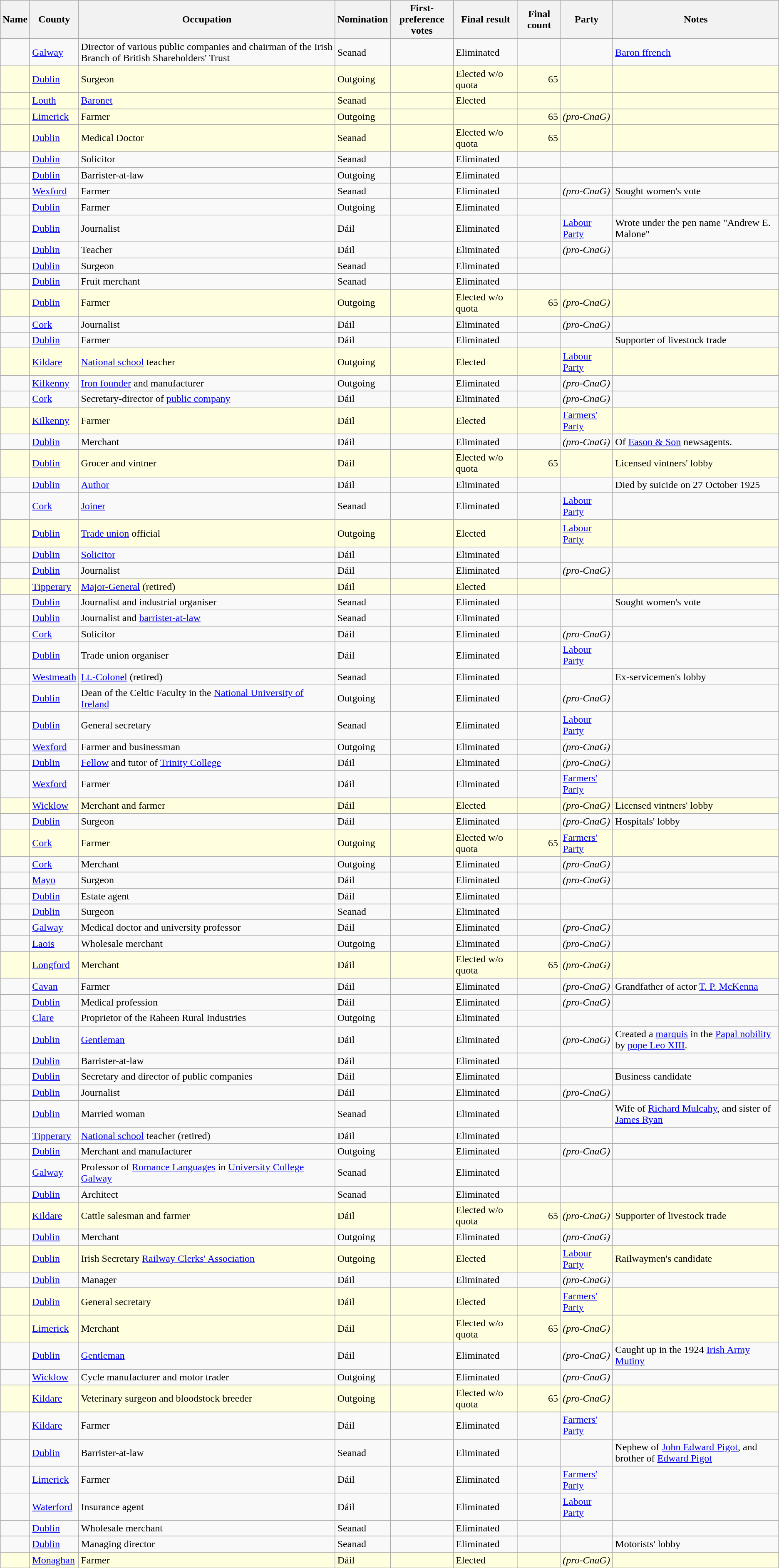<table class="wikitable sortable">
<tr>
<th>Name</th>
<th>County</th>
<th>Occupation</th>
<th>Nomination</th>
<th>First-preference<br>votes</th>
<th>Final result</th>
<th>Final count</th>
<th>Party</th>
<th class="unsortable">Notes</th>
</tr>
<tr>
<td></td>
<td><a href='#'>Galway</a></td>
<td>Director of various public companies and chairman of the Irish Branch of British Shareholders' Trust</td>
<td>Seanad</td>
<td align="right"></td>
<td>Eliminated</td>
<td align="right"></td>
<td></td>
<td><a href='#'>Baron ffrench</a></td>
</tr>
<tr bgcolor="lightyellow">
<td><strong></strong></td>
<td><a href='#'>Dublin</a></td>
<td>Surgeon</td>
<td>Outgoing</td>
<td align="right"></td>
<td>Elected w/o quota</td>
<td align="right"> 65</td>
<td></td>
<td></td>
</tr>
<tr bgcolor="lightyellow">
<td><strong></strong></td>
<td><a href='#'>Louth</a></td>
<td><a href='#'>Baronet</a></td>
<td>Seanad</td>
<td align="right"></td>
<td>Elected</td>
<td align="right"></td>
<td></td>
<td></td>
</tr>
<tr bgcolor="lightyellow">
<td><strong></strong></td>
<td><a href='#'>Limerick</a></td>
<td>Farmer</td>
<td>Outgoing</td>
<td align="right"></td>
<td></td>
<td align="right"> 65</td>
<td><em>(pro-CnaG)</em></td>
<td></td>
</tr>
<tr bgcolor="lightyellow">
<td><strong></strong></td>
<td><a href='#'>Dublin</a></td>
<td>Medical Doctor</td>
<td>Seanad</td>
<td align="right"></td>
<td>Elected w/o quota</td>
<td align="right"> 65</td>
<td></td>
<td></td>
</tr>
<tr>
<td></td>
<td><a href='#'>Dublin</a></td>
<td>Solicitor</td>
<td>Seanad</td>
<td align="right"></td>
<td>Eliminated</td>
<td align="right"></td>
<td></td>
<td></td>
</tr>
<tr>
<td></td>
<td><a href='#'>Dublin</a></td>
<td>Barrister-at-law</td>
<td>Outgoing</td>
<td align="right"></td>
<td>Eliminated</td>
<td align="right"></td>
<td></td>
<td></td>
</tr>
<tr>
<td></td>
<td><a href='#'>Wexford</a></td>
<td>Farmer</td>
<td>Seanad</td>
<td align="right"></td>
<td>Eliminated</td>
<td align="right"></td>
<td><em>(pro-CnaG)</em></td>
<td>Sought women's vote</td>
</tr>
<tr>
<td></td>
<td><a href='#'>Dublin</a></td>
<td>Farmer</td>
<td>Outgoing</td>
<td align="right"></td>
<td>Eliminated</td>
<td align="right"></td>
<td></td>
<td></td>
</tr>
<tr>
<td></td>
<td><a href='#'>Dublin</a></td>
<td>Journalist</td>
<td>Dáil</td>
<td align="right"></td>
<td>Eliminated</td>
<td align="right"></td>
<td><a href='#'>Labour Party</a></td>
<td>Wrote under the pen name "Andrew E. Malone"</td>
</tr>
<tr>
<td></td>
<td><a href='#'>Dublin</a></td>
<td>Teacher</td>
<td>Dáil</td>
<td align="right"></td>
<td>Eliminated</td>
<td align="right"></td>
<td><em>(pro-CnaG)</em></td>
<td></td>
</tr>
<tr>
<td></td>
<td><a href='#'>Dublin</a></td>
<td>Surgeon</td>
<td>Seanad</td>
<td align="right"></td>
<td>Eliminated</td>
<td align="right"></td>
<td></td>
<td></td>
</tr>
<tr>
<td></td>
<td><a href='#'>Dublin</a></td>
<td>Fruit merchant</td>
<td>Seanad</td>
<td align="right"></td>
<td>Eliminated</td>
<td align="right"></td>
<td></td>
<td></td>
</tr>
<tr bgcolor="lightyellow">
<td><strong></strong></td>
<td><a href='#'>Dublin</a></td>
<td>Farmer</td>
<td>Outgoing</td>
<td align="right"></td>
<td>Elected w/o quota</td>
<td align="right"> 65</td>
<td><em>(pro-CnaG)</em></td>
<td></td>
</tr>
<tr>
<td></td>
<td><a href='#'>Cork</a></td>
<td>Journalist</td>
<td>Dáil</td>
<td align="right"></td>
<td>Eliminated</td>
<td align="right"></td>
<td><em>(pro-CnaG)</em></td>
<td></td>
</tr>
<tr>
<td></td>
<td><a href='#'>Dublin</a></td>
<td>Farmer</td>
<td>Dáil</td>
<td align="right"></td>
<td>Eliminated</td>
<td align="right"></td>
<td></td>
<td>Supporter of livestock trade</td>
</tr>
<tr bgcolor="lightyellow">
<td><strong></strong></td>
<td><a href='#'>Kildare</a></td>
<td><a href='#'>National school</a> teacher</td>
<td>Outgoing</td>
<td align="right"></td>
<td>Elected</td>
<td align="right"></td>
<td><a href='#'>Labour Party</a></td>
<td></td>
</tr>
<tr>
<td></td>
<td><a href='#'>Kilkenny</a></td>
<td><a href='#'>Iron founder</a> and manufacturer</td>
<td>Outgoing</td>
<td align="right"></td>
<td>Eliminated</td>
<td align="right"></td>
<td><em>(pro-CnaG)</em></td>
<td></td>
</tr>
<tr>
<td></td>
<td><a href='#'>Cork</a></td>
<td>Secretary-director of <a href='#'>public company</a></td>
<td>Dáil</td>
<td align="right"></td>
<td>Eliminated</td>
<td align="right"></td>
<td><em>(pro-CnaG)</em></td>
<td></td>
</tr>
<tr bgcolor="lightyellow">
<td><strong></strong></td>
<td><a href='#'>Kilkenny</a></td>
<td>Farmer</td>
<td>Dáil</td>
<td align="right"></td>
<td>Elected</td>
<td align="right"></td>
<td><a href='#'>Farmers' Party</a></td>
<td></td>
</tr>
<tr>
<td></td>
<td><a href='#'>Dublin</a></td>
<td>Merchant</td>
<td>Dáil</td>
<td align="right"></td>
<td>Eliminated</td>
<td align="right"></td>
<td><em>(pro-CnaG)</em></td>
<td>Of <a href='#'>Eason & Son</a> newsagents.</td>
</tr>
<tr bgcolor="lightyellow">
<td><strong></strong></td>
<td><a href='#'>Dublin</a></td>
<td>Grocer and vintner</td>
<td>Dáil</td>
<td align="right"></td>
<td>Elected w/o quota</td>
<td align="right"> 65</td>
<td></td>
<td>Licensed vintners' lobby</td>
</tr>
<tr>
<td></td>
<td><a href='#'>Dublin</a></td>
<td><a href='#'>Author</a></td>
<td>Dáil</td>
<td align="right"></td>
<td>Eliminated</td>
<td align="right"></td>
<td></td>
<td>Died by suicide on 27 October 1925</td>
</tr>
<tr>
<td></td>
<td><a href='#'>Cork</a></td>
<td><a href='#'>Joiner</a></td>
<td>Seanad</td>
<td align="right"></td>
<td>Eliminated</td>
<td align="right"></td>
<td><a href='#'>Labour Party</a></td>
<td></td>
</tr>
<tr bgcolor="lightyellow">
<td><strong></strong></td>
<td><a href='#'>Dublin</a></td>
<td><a href='#'>Trade union</a> official</td>
<td>Outgoing</td>
<td align="right"></td>
<td>Elected</td>
<td align="right"></td>
<td><a href='#'>Labour Party</a></td>
<td></td>
</tr>
<tr>
<td></td>
<td><a href='#'>Dublin</a></td>
<td><a href='#'>Solicitor</a></td>
<td>Dáil</td>
<td align="right"></td>
<td>Eliminated</td>
<td align="right"></td>
<td></td>
<td></td>
</tr>
<tr>
<td></td>
<td><a href='#'>Dublin</a></td>
<td>Journalist</td>
<td>Dáil</td>
<td align="right"></td>
<td>Eliminated</td>
<td align="right"></td>
<td><em>(pro-CnaG)</em></td>
<td></td>
</tr>
<tr bgcolor="lightyellow">
<td><strong></strong></td>
<td><a href='#'>Tipperary</a></td>
<td><a href='#'>Major-General</a> (retired)</td>
<td>Dáil</td>
<td align="right"></td>
<td>Elected</td>
<td align="right"></td>
<td></td>
<td></td>
</tr>
<tr>
<td></td>
<td><a href='#'>Dublin</a></td>
<td>Journalist and industrial organiser</td>
<td>Seanad</td>
<td align="right"></td>
<td>Eliminated</td>
<td align="right"></td>
<td></td>
<td>Sought women's vote</td>
</tr>
<tr>
<td></td>
<td><a href='#'>Dublin</a></td>
<td>Journalist and <a href='#'>barrister-at-law</a></td>
<td>Seanad</td>
<td align="right"></td>
<td>Eliminated</td>
<td align="right"></td>
<td></td>
<td></td>
</tr>
<tr>
<td></td>
<td><a href='#'>Cork</a></td>
<td>Solicitor</td>
<td>Dáil</td>
<td align="right"></td>
<td>Eliminated</td>
<td align="right"></td>
<td><em>(pro-CnaG)</em></td>
<td></td>
</tr>
<tr>
<td></td>
<td><a href='#'>Dublin</a></td>
<td>Trade union organiser</td>
<td>Dáil</td>
<td align="right"></td>
<td>Eliminated</td>
<td align="right"></td>
<td><a href='#'>Labour Party</a></td>
<td></td>
</tr>
<tr>
<td></td>
<td><a href='#'>Westmeath</a></td>
<td><a href='#'>Lt.-Colonel</a> (retired)</td>
<td>Seanad</td>
<td align="right"></td>
<td>Eliminated</td>
<td align="right"></td>
<td></td>
<td>Ex-servicemen's lobby</td>
</tr>
<tr>
<td></td>
<td><a href='#'>Dublin</a></td>
<td>Dean of the Celtic Faculty in the <a href='#'>National University of Ireland</a></td>
<td>Outgoing</td>
<td align="right"></td>
<td>Eliminated</td>
<td align="right"></td>
<td><em>(pro-CnaG)</em></td>
<td></td>
</tr>
<tr>
<td></td>
<td><a href='#'>Dublin</a></td>
<td>General secretary</td>
<td>Seanad</td>
<td align="right"></td>
<td>Eliminated</td>
<td align="right"></td>
<td><a href='#'>Labour Party</a></td>
<td></td>
</tr>
<tr>
<td></td>
<td><a href='#'>Wexford</a></td>
<td>Farmer and businessman</td>
<td>Outgoing</td>
<td align="right"></td>
<td>Eliminated</td>
<td align="right"></td>
<td><em>(pro-CnaG)</em></td>
<td></td>
</tr>
<tr>
<td></td>
<td><a href='#'>Dublin</a></td>
<td><a href='#'>Fellow</a> and tutor of <a href='#'>Trinity College</a></td>
<td>Dáil</td>
<td align="right"></td>
<td>Eliminated</td>
<td align="right"></td>
<td><em>(pro-CnaG)</em></td>
<td></td>
</tr>
<tr>
<td></td>
<td><a href='#'>Wexford</a></td>
<td>Farmer</td>
<td>Dáil</td>
<td align="right"></td>
<td>Eliminated</td>
<td align="right"></td>
<td><a href='#'>Farmers' Party</a></td>
<td></td>
</tr>
<tr bgcolor="lightyellow">
<td><strong></strong></td>
<td><a href='#'>Wicklow</a></td>
<td>Merchant and farmer</td>
<td>Dáil</td>
<td align="right"></td>
<td>Elected</td>
<td align="right"></td>
<td><em>(pro-CnaG)</em></td>
<td>Licensed vintners' lobby</td>
</tr>
<tr>
<td></td>
<td><a href='#'>Dublin</a></td>
<td>Surgeon</td>
<td>Dáil</td>
<td align="right"></td>
<td>Eliminated</td>
<td align="right"></td>
<td><em>(pro-CnaG)</em></td>
<td>Hospitals' lobby</td>
</tr>
<tr bgcolor="lightyellow">
<td><strong></strong></td>
<td><a href='#'>Cork</a></td>
<td>Farmer</td>
<td>Outgoing</td>
<td align="right"></td>
<td>Elected w/o quota</td>
<td align="right"> 65</td>
<td><a href='#'>Farmers' Party</a></td>
<td></td>
</tr>
<tr>
<td></td>
<td><a href='#'>Cork</a></td>
<td>Merchant</td>
<td>Outgoing</td>
<td align="right"></td>
<td>Eliminated</td>
<td align="right"></td>
<td><em>(pro-CnaG)</em></td>
<td></td>
</tr>
<tr>
<td></td>
<td><a href='#'>Mayo</a></td>
<td>Surgeon</td>
<td>Dáil</td>
<td align="right"></td>
<td>Eliminated</td>
<td align="right"></td>
<td><em>(pro-CnaG)</em></td>
<td></td>
</tr>
<tr>
<td></td>
<td><a href='#'>Dublin</a></td>
<td>Estate agent</td>
<td>Dáil</td>
<td align="right"></td>
<td>Eliminated</td>
<td align="right"></td>
<td></td>
<td></td>
</tr>
<tr>
<td></td>
<td><a href='#'>Dublin</a></td>
<td>Surgeon</td>
<td>Seanad</td>
<td align="right"></td>
<td>Eliminated</td>
<td align="right"></td>
<td></td>
<td></td>
</tr>
<tr>
<td></td>
<td><a href='#'>Galway</a></td>
<td>Medical doctor and university professor</td>
<td>Dáil</td>
<td align="right"></td>
<td>Eliminated</td>
<td align="right"></td>
<td><em>(pro-CnaG)</em></td>
<td></td>
</tr>
<tr>
<td></td>
<td><a href='#'>Laois</a></td>
<td>Wholesale merchant</td>
<td>Outgoing</td>
<td align="right"></td>
<td>Eliminated</td>
<td align="right"></td>
<td><em>(pro-CnaG)</em></td>
<td></td>
</tr>
<tr bgcolor="lightyellow">
<td><strong></strong></td>
<td><a href='#'>Longford</a></td>
<td>Merchant</td>
<td>Dáil</td>
<td align="right"></td>
<td>Elected w/o quota</td>
<td align="right"> 65</td>
<td><em>(pro-CnaG)</em></td>
<td></td>
</tr>
<tr>
<td></td>
<td><a href='#'>Cavan</a></td>
<td>Farmer</td>
<td>Dáil</td>
<td align="right"></td>
<td>Eliminated</td>
<td align="right"></td>
<td><em>(pro-CnaG)</em></td>
<td>Grandfather of actor <a href='#'>T. P. McKenna</a></td>
</tr>
<tr>
<td></td>
<td><a href='#'>Dublin</a></td>
<td>Medical profession</td>
<td>Dáil</td>
<td align="right"></td>
<td>Eliminated</td>
<td align="right"></td>
<td><em>(pro-CnaG)</em></td>
<td></td>
</tr>
<tr>
<td></td>
<td><a href='#'>Clare</a></td>
<td>Proprietor of the Raheen Rural Industries</td>
<td>Outgoing</td>
<td align="right"></td>
<td>Eliminated</td>
<td align="right"></td>
<td></td>
<td></td>
</tr>
<tr>
<td></td>
<td><a href='#'>Dublin</a></td>
<td><a href='#'>Gentleman</a></td>
<td>Dáil</td>
<td align="right"></td>
<td>Eliminated</td>
<td align="right"></td>
<td><em>(pro-CnaG)</em></td>
<td>Created a <a href='#'>marquis</a> in the <a href='#'>Papal nobility</a> by <a href='#'>pope Leo XIII</a>.</td>
</tr>
<tr>
<td></td>
<td><a href='#'>Dublin</a></td>
<td>Barrister-at-law</td>
<td>Dáil</td>
<td align="right"></td>
<td>Eliminated</td>
<td align="right"></td>
<td></td>
<td></td>
</tr>
<tr>
<td></td>
<td><a href='#'>Dublin</a></td>
<td>Secretary and director of public companies</td>
<td>Dáil</td>
<td align="right"></td>
<td>Eliminated</td>
<td align="right"></td>
<td></td>
<td>Business candidate</td>
</tr>
<tr>
<td></td>
<td><a href='#'>Dublin</a></td>
<td>Journalist</td>
<td>Dáil</td>
<td align="right"></td>
<td>Eliminated</td>
<td align="right"></td>
<td><em>(pro-CnaG)</em></td>
<td></td>
</tr>
<tr>
<td></td>
<td><a href='#'>Dublin</a></td>
<td>Married woman</td>
<td>Seanad</td>
<td align="right"></td>
<td>Eliminated</td>
<td align="right"></td>
<td></td>
<td>Wife of <a href='#'>Richard Mulcahy</a>, and sister of <a href='#'>James Ryan</a></td>
</tr>
<tr>
<td></td>
<td><a href='#'>Tipperary</a></td>
<td><a href='#'>National school</a> teacher (retired)</td>
<td>Dáil</td>
<td align="right"></td>
<td>Eliminated</td>
<td align="right"></td>
<td></td>
<td></td>
</tr>
<tr>
<td></td>
<td><a href='#'>Dublin</a></td>
<td>Merchant and manufacturer</td>
<td>Outgoing</td>
<td align="right"></td>
<td>Eliminated</td>
<td align="right"></td>
<td><em>(pro-CnaG)</em></td>
<td></td>
</tr>
<tr>
<td></td>
<td><a href='#'>Galway</a></td>
<td>Professor of <a href='#'>Romance Languages</a> in <a href='#'>University College Galway</a></td>
<td>Seanad</td>
<td align="right"></td>
<td>Eliminated</td>
<td align="right"></td>
<td></td>
<td></td>
</tr>
<tr>
<td></td>
<td><a href='#'>Dublin</a></td>
<td>Architect</td>
<td>Seanad</td>
<td align="right"></td>
<td>Eliminated</td>
<td align="right"></td>
<td></td>
<td></td>
</tr>
<tr bgcolor="lightyellow">
<td><strong></strong></td>
<td><a href='#'>Kildare</a></td>
<td>Cattle salesman and farmer</td>
<td>Dáil</td>
<td align="right"></td>
<td>Elected w/o quota</td>
<td align="right"> 65</td>
<td><em>(pro-CnaG)</em></td>
<td>Supporter of livestock trade</td>
</tr>
<tr>
<td></td>
<td><a href='#'>Dublin</a></td>
<td>Merchant</td>
<td>Outgoing</td>
<td align="right"></td>
<td>Eliminated</td>
<td align="right"></td>
<td><em>(pro-CnaG)</em></td>
<td></td>
</tr>
<tr bgcolor="lightyellow">
<td><strong></strong></td>
<td><a href='#'>Dublin</a></td>
<td>Irish Secretary <a href='#'>Railway Clerks' Association</a></td>
<td>Outgoing</td>
<td align="right"></td>
<td>Elected</td>
<td align="right"></td>
<td><a href='#'>Labour Party</a></td>
<td>Railwaymen's candidate</td>
</tr>
<tr>
<td></td>
<td><a href='#'>Dublin</a></td>
<td>Manager</td>
<td>Dáil</td>
<td align="right"></td>
<td>Eliminated</td>
<td align="right"></td>
<td><em>(pro-CnaG)</em></td>
<td></td>
</tr>
<tr bgcolor="lightyellow">
<td><strong></strong></td>
<td><a href='#'>Dublin</a></td>
<td>General secretary</td>
<td>Dáil</td>
<td align="right"></td>
<td>Elected</td>
<td align="right"></td>
<td><a href='#'>Farmers' Party</a></td>
<td></td>
</tr>
<tr bgcolor="lightyellow">
<td><strong></strong></td>
<td><a href='#'>Limerick</a></td>
<td>Merchant</td>
<td>Dáil</td>
<td align="right"></td>
<td>Elected w/o quota</td>
<td align="right"> 65</td>
<td><em>(pro-CnaG)</em></td>
<td></td>
</tr>
<tr>
<td></td>
<td><a href='#'>Dublin</a></td>
<td><a href='#'>Gentleman</a></td>
<td>Dáil</td>
<td align="right"></td>
<td>Eliminated</td>
<td align="right"></td>
<td><em>(pro-CnaG)</em></td>
<td>Caught up in the 1924 <a href='#'>Irish Army Mutiny</a></td>
</tr>
<tr>
<td></td>
<td><a href='#'>Wicklow</a></td>
<td>Cycle manufacturer and motor trader</td>
<td>Outgoing</td>
<td align="right"></td>
<td>Eliminated</td>
<td align="right"></td>
<td><em>(pro-CnaG)</em></td>
<td></td>
</tr>
<tr bgcolor="lightyellow">
<td><strong></strong></td>
<td><a href='#'>Kildare</a></td>
<td>Veterinary surgeon and bloodstock breeder</td>
<td>Outgoing</td>
<td align="right"></td>
<td>Elected w/o quota</td>
<td align="right"> 65</td>
<td><em>(pro-CnaG)</em></td>
<td></td>
</tr>
<tr>
<td></td>
<td><a href='#'>Kildare</a></td>
<td>Farmer</td>
<td>Dáil</td>
<td align="right"></td>
<td>Eliminated</td>
<td align="right"></td>
<td><a href='#'>Farmers' Party</a></td>
<td></td>
</tr>
<tr>
<td></td>
<td><a href='#'>Dublin</a></td>
<td>Barrister-at-law</td>
<td>Seanad</td>
<td align="right"></td>
<td>Eliminated</td>
<td align="right"></td>
<td></td>
<td>Nephew of <a href='#'>John Edward Pigot</a>, and brother of <a href='#'>Edward Pigot</a></td>
</tr>
<tr>
<td></td>
<td><a href='#'>Limerick</a></td>
<td>Farmer</td>
<td>Dáil</td>
<td align="right"></td>
<td>Eliminated</td>
<td align="right"></td>
<td><a href='#'>Farmers' Party</a></td>
<td></td>
</tr>
<tr>
<td></td>
<td><a href='#'>Waterford</a></td>
<td>Insurance agent</td>
<td>Dáil</td>
<td align="right"></td>
<td>Eliminated</td>
<td align="right"></td>
<td><a href='#'>Labour Party</a></td>
<td></td>
</tr>
<tr>
<td></td>
<td><a href='#'>Dublin</a></td>
<td>Wholesale merchant</td>
<td>Seanad</td>
<td align="right"></td>
<td>Eliminated</td>
<td align="right"></td>
<td></td>
<td></td>
</tr>
<tr>
<td></td>
<td><a href='#'>Dublin</a></td>
<td>Managing director</td>
<td>Seanad</td>
<td align="right"></td>
<td>Eliminated</td>
<td align="right"></td>
<td></td>
<td>Motorists' lobby</td>
</tr>
<tr bgcolor="lightyellow">
<td><strong></strong></td>
<td><a href='#'>Monaghan</a></td>
<td>Farmer</td>
<td>Dáil</td>
<td align="right"></td>
<td>Elected</td>
<td align="right"></td>
<td><em>(pro-CnaG)</em></td>
<td></td>
</tr>
</table>
